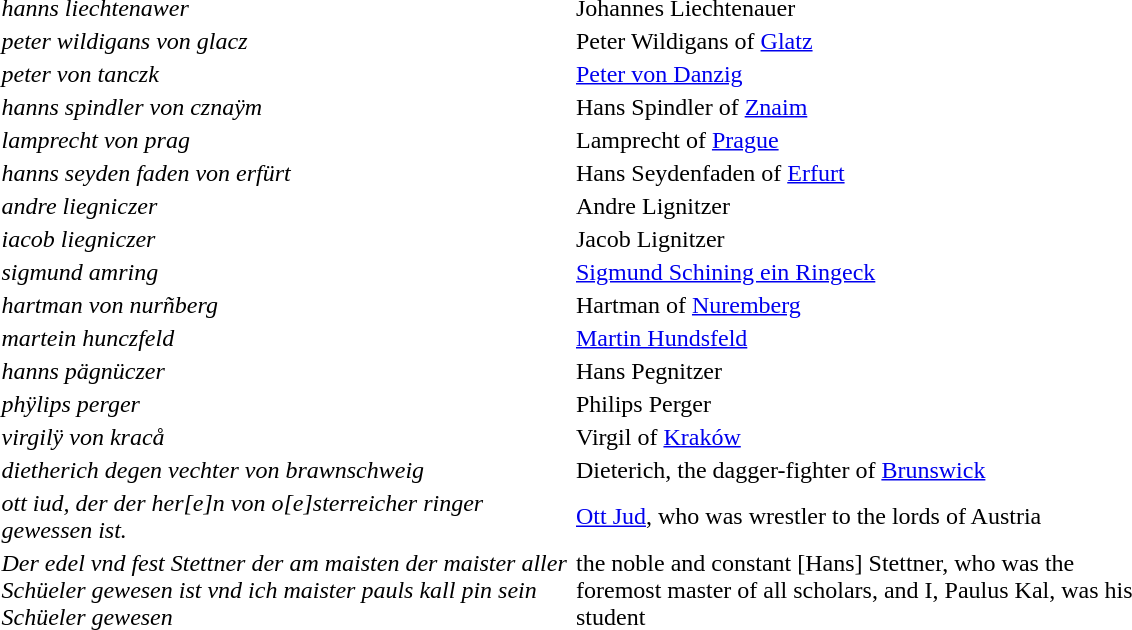<table style="margin-left:2em; width:48em;">
<tr>
<td style="width:50%"><em>hanns liechtenawer</em></td>
<td style="width:50%">Johannes Liechtenauer</td>
</tr>
<tr>
<td><em>peter wildigans von glacz</em></td>
<td>Peter Wildigans of <a href='#'>Glatz</a></td>
</tr>
<tr>
<td><em>peter von tanczk</em></td>
<td><a href='#'>Peter von Danzig</a></td>
</tr>
<tr>
<td><em>hanns spindler von cznaÿm</em></td>
<td>Hans Spindler of <a href='#'>Znaim</a></td>
</tr>
<tr>
<td><em>lamprecht von prag</em></td>
<td>Lamprecht of <a href='#'>Prague</a></td>
</tr>
<tr>
<td><em>hanns seyden faden von erfürt</em></td>
<td>Hans Seydenfaden of <a href='#'>Erfurt</a></td>
</tr>
<tr>
<td><em>andre liegniczer</em></td>
<td>Andre Lignitzer</td>
</tr>
<tr>
<td><em>iacob liegniczer</em></td>
<td>Jacob Lignitzer</td>
</tr>
<tr>
<td><em>sigmund amring</em></td>
<td><a href='#'>Sigmund Schining ein Ringeck</a></td>
</tr>
<tr>
<td><em>hartman von nurñberg</em></td>
<td>Hartman of <a href='#'>Nuremberg</a></td>
</tr>
<tr>
<td><em>martein hunczfeld</em></td>
<td><a href='#'>Martin Hundsfeld</a></td>
</tr>
<tr>
<td><em>hanns pägnüczer</em></td>
<td>Hans Pegnitzer</td>
</tr>
<tr>
<td><em>phÿlips perger</em></td>
<td>Philips Perger</td>
</tr>
<tr>
<td><em>virgilÿ von kracå</em></td>
<td>Virgil of <a href='#'>Kraków</a></td>
</tr>
<tr>
<td><em>dietherich degen vechter von brawnschweig</em></td>
<td>Dieterich, the dagger-fighter of <a href='#'>Brunswick</a></td>
</tr>
<tr>
<td><em>ott iud,  der der her[e]n von o[e]sterreicher ringer gewessen ist. </em></td>
<td><a href='#'>Ott Jud</a>, who was wrestler to the lords of Austria</td>
</tr>
<tr>
<td><em>Der edel vnd fest Stettner der am maisten der maister aller Schüeler gewesen ist vnd ich maister pauls kall pin sein Schüeler gewesen</em></td>
<td>the noble and constant [Hans] Stettner, who was the foremost master of all scholars, and I, Paulus Kal, was his student</td>
</tr>
</table>
